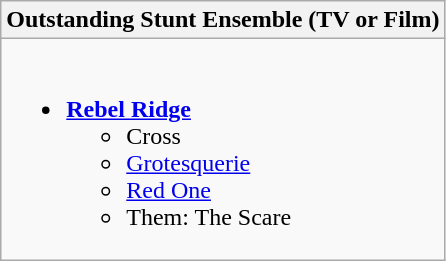<table class="wikitable">
<tr>
<th colspan="2" style="width=50%"><strong>Outstanding Stunt Ensemble (TV or Film)</strong></th>
</tr>
<tr>
<td colspan="2" valign="top"><br><ul><li><strong><a href='#'>Rebel Ridge</a></strong><ul><li>Cross</li><li><a href='#'>Grotesquerie</a></li><li><a href='#'>Red One</a></li><li>Them: The Scare</li></ul></li></ul></td>
</tr>
</table>
